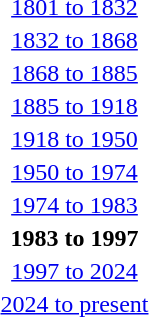<table id=toc style="float:right; margin-left:1em">
<tr>
<td style="text-align:center"><a href='#'>1801 to 1832</a></td>
</tr>
<tr>
<td style="text-align:center"><a href='#'>1832 to 1868</a></td>
</tr>
<tr>
<td style="text-align:center"><a href='#'>1868 to 1885</a></td>
</tr>
<tr>
<td style="text-align:center"><a href='#'>1885 to 1918</a></td>
</tr>
<tr>
<td style="text-align:center"><a href='#'>1918 to 1950</a></td>
</tr>
<tr>
<td style="text-align:center"><a href='#'>1950 to 1974</a></td>
</tr>
<tr>
<td style="text-align:center"><a href='#'>1974 to 1983</a></td>
</tr>
<tr>
<td style="text-align:center"><strong>1983 to 1997</strong></td>
</tr>
<tr>
<td style="text-align:center;"><a href='#'>1997 to 2024</a></td>
</tr>
<tr>
<td style="text-align:center"><a href='#'>2024 to present</a></td>
</tr>
</table>
